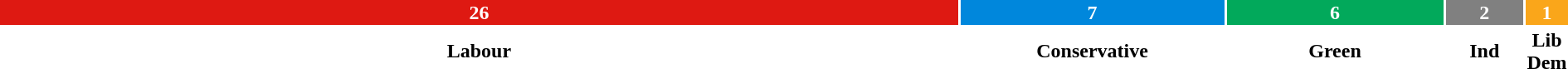<table style="width:100%; text-align:center;">
<tr style="color:white;">
<td style="background:#DE1912; width:62%;"><strong>26</strong></td>
<td style="background:#0087DC; width:17%;"><strong>7</strong></td>
<td style="background:#02A95B; width:14%;"><strong>6</strong></td>
<td style="background:grey; width:5%;"><strong>2</strong></td>
<td style="background:#FAA61A; width:2%;"><strong>1</strong></td>
</tr>
<tr>
<td><span><strong>Labour</strong></span></td>
<td><span><strong>Conservative</strong></span></td>
<td><span><strong>Green</strong></span></td>
<td><span><strong>Ind</strong></span></td>
<td><span><strong>Lib Dem</strong></span></td>
</tr>
</table>
